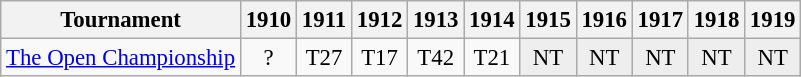<table class="wikitable" style="font-size:95%;text-align:center;">
<tr>
<th>Tournament</th>
<th>1910</th>
<th>1911</th>
<th>1912</th>
<th>1913</th>
<th>1914</th>
<th>1915</th>
<th>1916</th>
<th>1917</th>
<th>1918</th>
<th>1919</th>
</tr>
<tr>
<td align=left><a href='#'>The Open Championship</a></td>
<td>?</td>
<td>T27</td>
<td>T17</td>
<td>T42</td>
<td>T21</td>
<td style="background:#eeeeee;">NT</td>
<td style="background:#eeeeee;">NT</td>
<td style="background:#eeeeee;">NT</td>
<td style="background:#eeeeee;">NT</td>
<td style="background:#eeeeee;">NT</td>
</tr>
</table>
